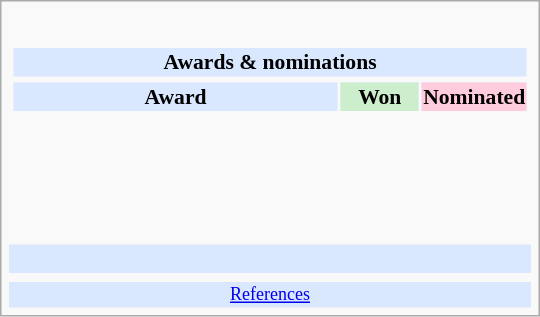<table class="infobox" style="width: 25em; text-align: left; font-size: 90%; vertical-align: middle">
<tr>
<td colspan="3" style="text-align:center;"></td>
</tr>
<tr>
</tr>
<tr>
<td colspan=3><br><table class="collapsible collapsed" width=100%>
<tr>
<th colspan=3 style="background-color: #D9E8FF; text-align: center;">Awards & nominations</th>
</tr>
<tr>
</tr>
<tr style="background:#d9e8ff; text-align:center;">
<td style="text-align:center;"><strong>Award</strong></td>
<td style="text-align:center; background:#cec; text-size:0.9em; width:50px;"><strong>Won</strong></td>
<td style="text-align:center; background:#fcd; text-size:0.9em; width:50px;"><strong>Nominated</strong></td>
</tr>
<tr>
<td style="text-align:center;"><br></td>
<td></td>
<td></td>
</tr>
<tr>
<td style="text-align:center;"><br></td>
<td></td>
<td></td>
</tr>
<tr>
<td style="text-align:center;"><br></td>
<td></td>
<td></td>
</tr>
<tr>
<td style="text-align:center;"><br></td>
<td></td>
<td></td>
</tr>
</table>
</td>
</tr>
<tr style="background:#d9e8ff;">
<td style="text-align:center;" colspan="3"><br></td>
</tr>
<tr>
<td></td>
<td></td>
<td></td>
</tr>
<tr style="background:#d9e8ff;">
<td colspan="3" style="font-size: smaller; text-align:center;"><a href='#'>References</a></td>
</tr>
</table>
